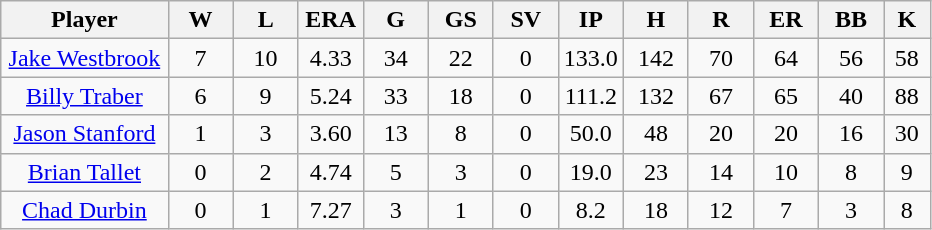<table class="wikitable sortable">
<tr>
<th bgcolor="#DDDDFF" width="18%">Player</th>
<th bgcolor="#DDDDFF" width="7%">W</th>
<th bgcolor="#DDDDFF" width="7%">L</th>
<th bgcolor="#DDDDFF" width="7%">ERA</th>
<th bgcolor="#DDDDFF" width="7%">G</th>
<th bgcolor="#DDDDFF" width="7%">GS</th>
<th bgcolor="#DDDDFF" width="7%">SV</th>
<th bgcolor="#DDDDFF" width="7%">IP</th>
<th bgcolor="#DDDDFF" width="7%">H</th>
<th bgcolor="#DDDDFF" width="7%">R</th>
<th bgcolor="#DDDDFF" width="7%">ER</th>
<th bgcolor="#DDDDFF" width="7%">BB</th>
<th bgcolor="#DDDDFF" width="7%">K</th>
</tr>
<tr align="center">
<td><a href='#'>Jake Westbrook</a></td>
<td>7</td>
<td>10</td>
<td>4.33</td>
<td>34</td>
<td>22</td>
<td>0</td>
<td>133.0</td>
<td>142</td>
<td>70</td>
<td>64</td>
<td>56</td>
<td>58</td>
</tr>
<tr align="center">
<td><a href='#'>Billy Traber</a></td>
<td>6</td>
<td>9</td>
<td>5.24</td>
<td>33</td>
<td>18</td>
<td>0</td>
<td>111.2</td>
<td>132</td>
<td>67</td>
<td>65</td>
<td>40</td>
<td>88</td>
</tr>
<tr align="center">
<td><a href='#'>Jason Stanford</a></td>
<td>1</td>
<td>3</td>
<td>3.60</td>
<td>13</td>
<td>8</td>
<td>0</td>
<td>50.0</td>
<td>48</td>
<td>20</td>
<td>20</td>
<td>16</td>
<td>30</td>
</tr>
<tr align="center">
<td><a href='#'>Brian Tallet</a></td>
<td>0</td>
<td>2</td>
<td>4.74</td>
<td>5</td>
<td>3</td>
<td>0</td>
<td>19.0</td>
<td>23</td>
<td>14</td>
<td>10</td>
<td>8</td>
<td>9</td>
</tr>
<tr align="center">
<td><a href='#'>Chad Durbin</a></td>
<td>0</td>
<td>1</td>
<td>7.27</td>
<td>3</td>
<td>1</td>
<td>0</td>
<td>8.2</td>
<td>18</td>
<td>12</td>
<td>7</td>
<td>3</td>
<td>8</td>
</tr>
</table>
